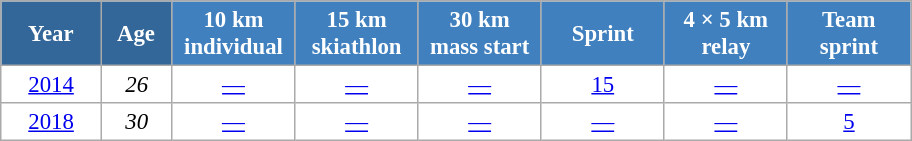<table class="wikitable" style="font-size:95%; text-align:center; border:grey solid 1px; border-collapse:collapse; background:#ffffff;">
<tr>
<th style="background-color:#369; color:white; width:60px;"> Year </th>
<th style="background-color:#369; color:white; width:40px;"> Age </th>
<th style="background-color:#4180be; color:white; width:75px;"> 10 km <br> individual </th>
<th style="background-color:#4180be; color:white; width:75px;"> 15 km <br> skiathlon </th>
<th style="background-color:#4180be; color:white; width:75px;"> 30 km <br> mass start </th>
<th style="background-color:#4180be; color:white; width:75px;"> Sprint </th>
<th style="background-color:#4180be; color:white; width:75px;"> 4 × 5 km <br> relay </th>
<th style="background-color:#4180be; color:white; width:75px;"> Team <br> sprint </th>
</tr>
<tr>
<td><a href='#'>2014</a></td>
<td><em>26</em></td>
<td><a href='#'>—</a></td>
<td><a href='#'>—</a></td>
<td><a href='#'>—</a></td>
<td><a href='#'>15</a></td>
<td><a href='#'>—</a></td>
<td><a href='#'>—</a></td>
</tr>
<tr>
<td><a href='#'>2018</a></td>
<td><em>30</em></td>
<td><a href='#'>—</a></td>
<td><a href='#'>—</a></td>
<td><a href='#'>—</a></td>
<td><a href='#'>—</a></td>
<td><a href='#'>—</a></td>
<td><a href='#'>5</a></td>
</tr>
</table>
